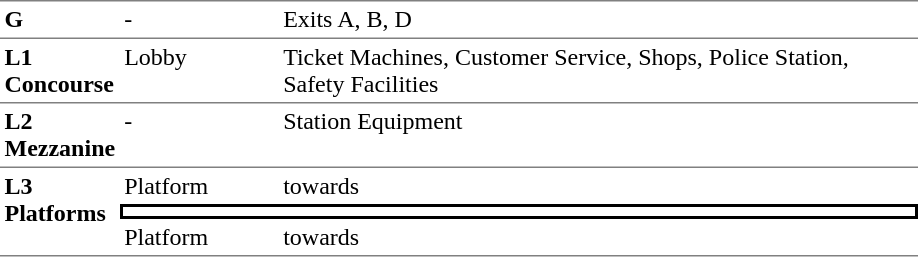<table border=0 cellspacing=0 cellpadding=3>
<tr>
<td style="border-top:solid 1px gray;" width=50 valign=top><strong>G</strong></td>
<td style="border-top:solid 1px gray;" width=100 valign=top>-</td>
<td style="border-top:solid 1px gray;" width=420 valign=top>Exits A, B, D</td>
</tr>
<tr>
<td style="border-bottom:solid 1px gray; border-top:solid 1px gray;" valign=top><strong>L1<br>Concourse</strong></td>
<td style="border-bottom:solid 1px gray; border-top:solid 1px gray;" valign=top>Lobby</td>
<td style="border-bottom:solid 1px gray; border-top:solid 1px gray;" valign=top>Ticket Machines, Customer Service, Shops, Police Station, Safety Facilities</td>
</tr>
<tr>
<td style="border-bottom:solid 1px gray;" valign=top><strong>L2<br>Mezzanine</strong></td>
<td style="border-bottom:solid 1px gray;" valign=top>-</td>
<td style="border-bottom:solid 1px gray;" valign=top>Station Equipment</td>
</tr>
<tr>
<td style="border-bottom:solid 1px gray;" rowspan=3 valign=top><strong>L3<br>Platforms</strong></td>
<td>Platform </td>
<td>  towards  </td>
</tr>
<tr>
<td style="border-right:solid 2px black;border-left:solid 2px black;border-top:solid 2px black;border-bottom:solid 2px black;text-align:center;" colspan=2></td>
</tr>
<tr>
<td style="border-bottom:solid 1px gray;">Platform </td>
<td style="border-bottom:solid 1px gray;"> towards   </td>
</tr>
</table>
